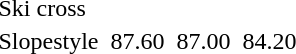<table>
<tr>
<td>Ski cross<br></td>
<td colspan=2></td>
<td colspan=2></td>
<td colspan=2></td>
</tr>
<tr>
<td>Slopestyle<br></td>
<td></td>
<td>87.60</td>
<td></td>
<td>87.00</td>
<td></td>
<td>84.20</td>
</tr>
</table>
